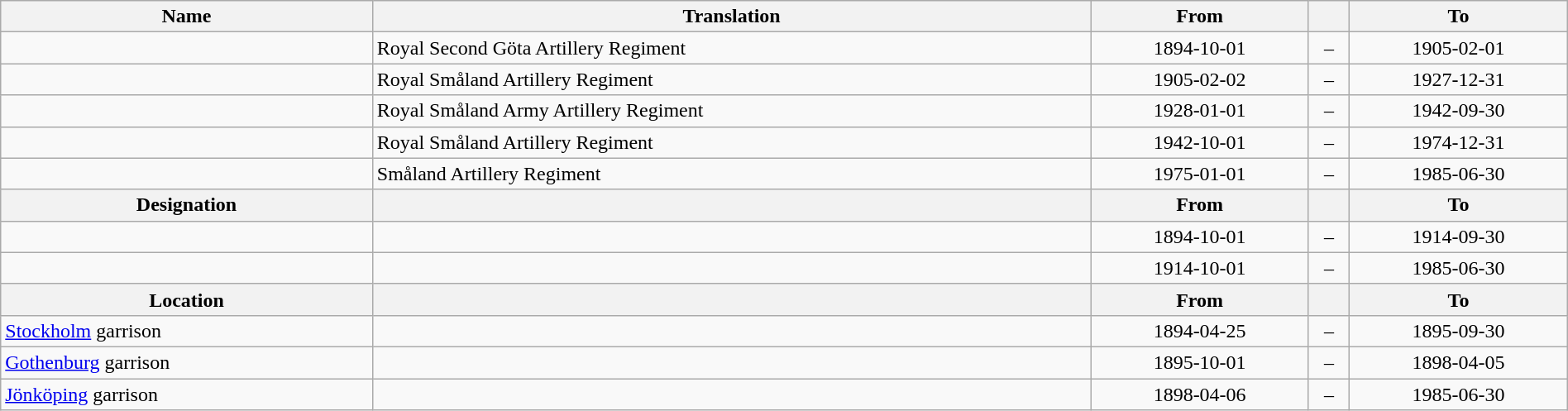<table class="wikitable" style="width:100%;">
<tr>
<th>Name</th>
<th>Translation</th>
<th>From</th>
<th></th>
<th>To</th>
</tr>
<tr>
<td></td>
<td>Royal Second Göta Artillery Regiment</td>
<td style="text-align:center;">1894-10-01</td>
<td style="text-align:center;">–</td>
<td style="text-align:center;">1905-02-01</td>
</tr>
<tr>
<td></td>
<td>Royal Småland Artillery Regiment</td>
<td style="text-align:center;">1905-02-02</td>
<td style="text-align:center;">–</td>
<td style="text-align:center;">1927-12-31</td>
</tr>
<tr>
<td></td>
<td>Royal Småland Army Artillery Regiment</td>
<td style="text-align:center;">1928-01-01</td>
<td style="text-align:center;">–</td>
<td style="text-align:center;">1942-09-30</td>
</tr>
<tr>
<td></td>
<td>Royal Småland Artillery Regiment</td>
<td style="text-align:center;">1942-10-01</td>
<td style="text-align:center;">–</td>
<td style="text-align:center;">1974-12-31</td>
</tr>
<tr>
<td></td>
<td>Småland Artillery Regiment</td>
<td style="text-align:center;">1975-01-01</td>
<td style="text-align:center;">–</td>
<td style="text-align:center;">1985-06-30</td>
</tr>
<tr>
<th>Designation</th>
<th></th>
<th>From</th>
<th></th>
<th>To</th>
</tr>
<tr>
<td></td>
<td></td>
<td style="text-align:center;">1894-10-01</td>
<td style="text-align:center;">–</td>
<td style="text-align:center;">1914-09-30</td>
</tr>
<tr>
<td></td>
<td></td>
<td style="text-align:center;">1914-10-01</td>
<td style="text-align:center;">–</td>
<td style="text-align:center;">1985-06-30</td>
</tr>
<tr>
<th>Location</th>
<th></th>
<th>From</th>
<th></th>
<th>To</th>
</tr>
<tr>
<td><a href='#'>Stockholm</a> garrison</td>
<td></td>
<td style="text-align:center;">1894-04-25</td>
<td style="text-align:center;">–</td>
<td style="text-align:center;">1895-09-30</td>
</tr>
<tr>
<td><a href='#'>Gothenburg</a> garrison</td>
<td></td>
<td style="text-align:center;">1895-10-01</td>
<td style="text-align:center;">–</td>
<td style="text-align:center;">1898-04-05</td>
</tr>
<tr>
<td><a href='#'>Jönköping</a> garrison</td>
<td></td>
<td style="text-align:center;">1898-04-06</td>
<td style="text-align:center;">–</td>
<td style="text-align:center;">1985-06-30</td>
</tr>
</table>
